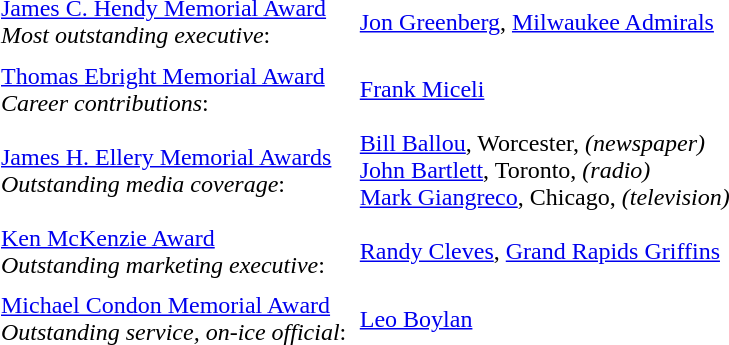<table cellpadding="3" cellspacing="3">
<tr>
<td><a href='#'>James C. Hendy Memorial Award</a><br><em>Most outstanding executive</em>:</td>
<td><a href='#'>Jon Greenberg</a>, <a href='#'>Milwaukee Admirals</a></td>
</tr>
<tr>
<td><a href='#'>Thomas Ebright Memorial Award</a><br><em>Career contributions</em>:</td>
<td><a href='#'>Frank Miceli</a></td>
</tr>
<tr>
<td><a href='#'>James H. Ellery Memorial Awards</a> <br><em>Outstanding media coverage</em>:</td>
<td><a href='#'>Bill Ballou</a>, Worcester, <em>(newspaper)</em><br><a href='#'>John Bartlett</a>, Toronto, <em>(radio)</em><br><a href='#'>Mark Giangreco</a>, Chicago, <em>(television)</em></td>
</tr>
<tr>
<td><a href='#'>Ken McKenzie Award</a><br><em>Outstanding marketing executive</em>:</td>
<td><a href='#'>Randy Cleves</a>, <a href='#'>Grand Rapids Griffins</a></td>
</tr>
<tr>
<td><a href='#'>Michael Condon Memorial Award</a><br><em>Outstanding service, on-ice official</em>:</td>
<td><a href='#'>Leo Boylan</a></td>
</tr>
</table>
